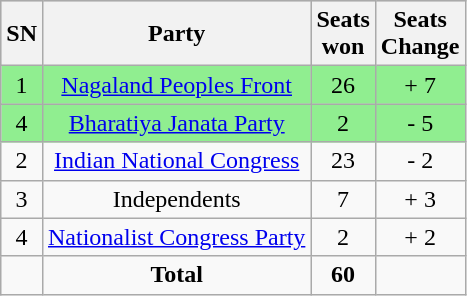<table class="wikitable sortable" style="text-align:center;">
<tr bgcolor="#cccccc">
<th>SN</th>
<th>Party</th>
<th>Seats<br>won</th>
<th>Seats<br>Change</th>
</tr>
<tr style="background: #90EE90;">
<td>1</td>
<td><a href='#'>Nagaland Peoples Front</a></td>
<td>26</td>
<td>+ 7</td>
</tr>
<tr style="background: #90EE90;">
<td>4</td>
<td><a href='#'>Bharatiya Janata Party</a></td>
<td>2</td>
<td>- 5</td>
</tr>
<tr>
<td>2</td>
<td><a href='#'>Indian National Congress</a></td>
<td>23</td>
<td>- 2</td>
</tr>
<tr>
<td>3</td>
<td>Independents</td>
<td>7</td>
<td>+ 3</td>
</tr>
<tr>
<td>4</td>
<td><a href='#'>Nationalist Congress Party</a></td>
<td>2</td>
<td>+ 2</td>
</tr>
<tr>
<td></td>
<td><strong>Total</strong></td>
<td><strong>60</strong></td>
<td></td>
</tr>
</table>
